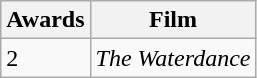<table class="wikitable">
<tr>
<th>Awards</th>
<th>Film</th>
</tr>
<tr>
<td>2</td>
<td><em>The Waterdance</em></td>
</tr>
</table>
